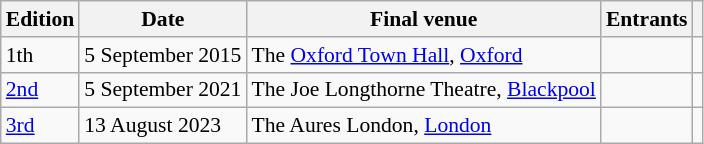<table class="wikitable defaultcenter col3left col4left" style="font-size: 90%">
<tr>
<th>Edition</th>
<th>Date</th>
<th>Final venue</th>
<th>Entrants</th>
<th></th>
</tr>
<tr>
<td>1th</td>
<td>5 September 2015</td>
<td>The <a href='#'>Oxford Town Hall</a>, <a href='#'>Oxford</a></td>
<td></td>
<td></td>
</tr>
<tr>
<td><a href='#'>2nd</a></td>
<td>5 September 2021</td>
<td>The Joe Longthorne Theatre, <a href='#'>Blackpool</a></td>
<td></td>
<td></td>
</tr>
<tr>
<td><a href='#'>3rd</a></td>
<td>13 August 2023</td>
<td>The Aures London, <a href='#'>London</a></td>
<td></td>
<td></td>
</tr>
</table>
